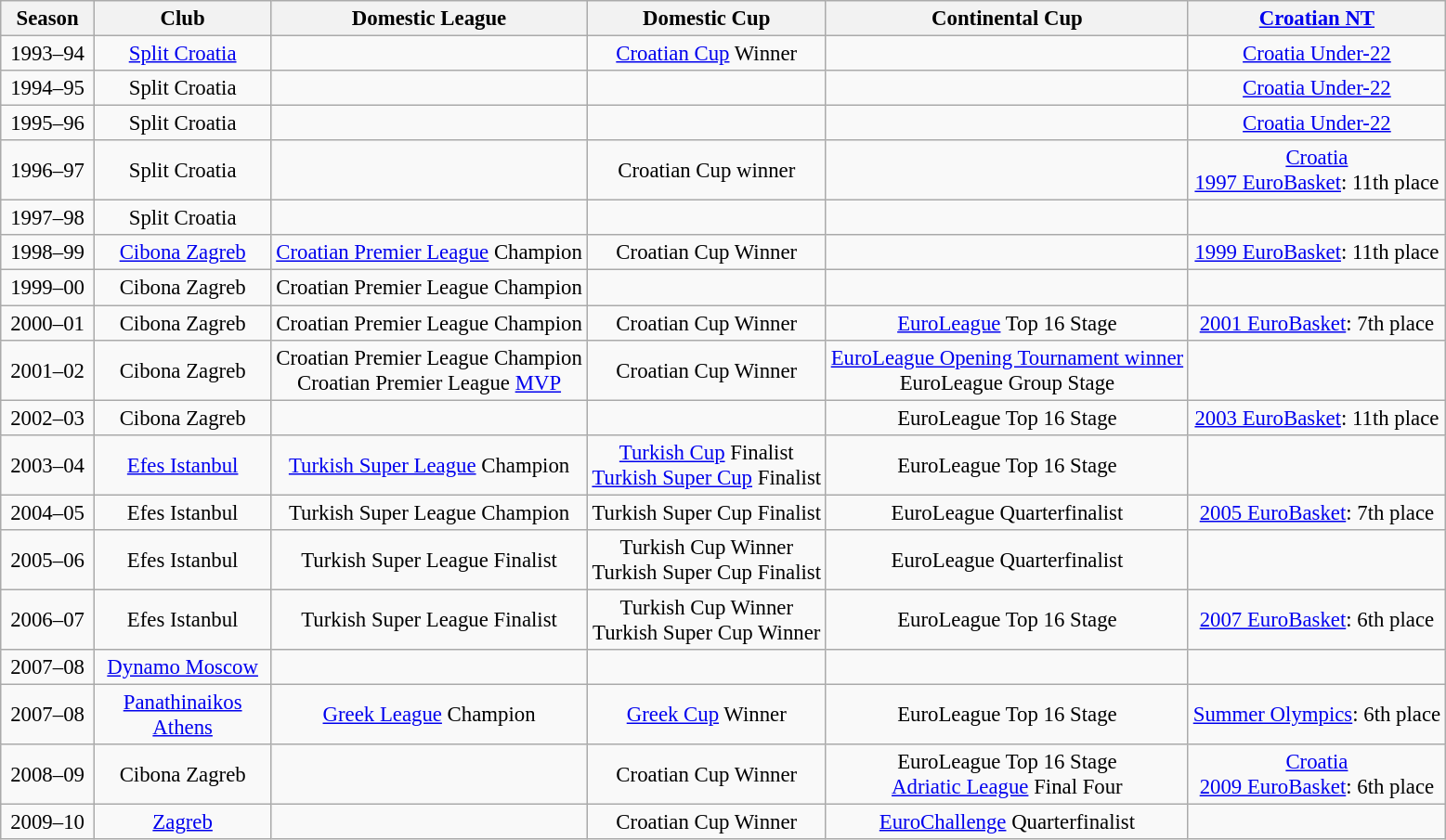<table class="wikitable" style="font-size:95%; text-align: center;">
<tr>
<th width="60">Season</th>
<th width="120">Club</th>
<th club="180">Domestic League</th>
<th club="180">Domestic Cup</th>
<th club="180">Continental Cup</th>
<th club="180"> <a href='#'>Croatian NT</a></th>
</tr>
<tr>
<td>1993–94</td>
<td> <a href='#'>Split Croatia</a></td>
<td></td>
<td><a href='#'>Croatian Cup</a> Winner</td>
<td></td>
<td><a href='#'>Croatia Under-22</a></td>
</tr>
<tr>
<td>1994–95</td>
<td> Split Croatia</td>
<td></td>
<td></td>
<td></td>
<td><a href='#'>Croatia Under-22</a></td>
</tr>
<tr>
<td>1995–96</td>
<td> Split Croatia</td>
<td></td>
<td></td>
<td></td>
<td><a href='#'>Croatia Under-22</a></td>
</tr>
<tr>
<td>1996–97</td>
<td> Split Croatia</td>
<td></td>
<td>Croatian Cup winner</td>
<td></td>
<td><a href='#'>Croatia</a><br> <a href='#'>1997 EuroBasket</a>: 11th place</td>
</tr>
<tr>
<td>1997–98</td>
<td> Split Croatia</td>
<td></td>
<td></td>
<td></td>
<td></td>
</tr>
<tr>
<td>1998–99</td>
<td> <a href='#'>Cibona Zagreb</a></td>
<td><a href='#'>Croatian Premier League</a> Champion</td>
<td>Croatian Cup Winner</td>
<td></td>
<td><a href='#'>1999 EuroBasket</a>: 11th place</td>
</tr>
<tr>
<td>1999–00</td>
<td> Cibona Zagreb</td>
<td>Croatian Premier League Champion</td>
<td></td>
<td></td>
<td></td>
</tr>
<tr>
<td>2000–01</td>
<td> Cibona Zagreb</td>
<td>Croatian Premier League Champion</td>
<td>Croatian Cup Winner</td>
<td><a href='#'>EuroLeague</a> Top 16 Stage</td>
<td><a href='#'>2001 EuroBasket</a>: 7th place</td>
</tr>
<tr>
<td>2001–02</td>
<td> Cibona Zagreb</td>
<td>Croatian Premier League Champion<br>Croatian Premier League <a href='#'>MVP</a></td>
<td>Croatian Cup Winner</td>
<td><a href='#'>EuroLeague Opening Tournament winner</a><br>EuroLeague Group Stage</td>
<td></td>
</tr>
<tr>
<td>2002–03</td>
<td> Cibona Zagreb</td>
<td></td>
<td></td>
<td>EuroLeague Top 16 Stage</td>
<td><a href='#'>2003 EuroBasket</a>: 11th place</td>
</tr>
<tr>
<td>2003–04</td>
<td> <a href='#'>Efes Istanbul</a></td>
<td><a href='#'>Turkish Super League</a> Champion</td>
<td><a href='#'>Turkish Cup</a> Finalist<br><a href='#'>Turkish Super Cup</a> Finalist</td>
<td>EuroLeague Top 16 Stage</td>
<td></td>
</tr>
<tr>
<td>2004–05</td>
<td> Efes Istanbul</td>
<td>Turkish Super League Champion</td>
<td>Turkish Super Cup Finalist</td>
<td>EuroLeague Quarterfinalist</td>
<td><a href='#'>2005 EuroBasket</a>: 7th place</td>
</tr>
<tr>
<td>2005–06</td>
<td> Efes Istanbul</td>
<td>Turkish Super League Finalist</td>
<td>Turkish Cup Winner<br>Turkish Super Cup Finalist</td>
<td>EuroLeague Quarterfinalist</td>
<td></td>
</tr>
<tr>
<td>2006–07</td>
<td> Efes Istanbul</td>
<td>Turkish Super League Finalist</td>
<td>Turkish Cup Winner<br>Turkish Super Cup Winner</td>
<td>EuroLeague Top 16 Stage</td>
<td><a href='#'>2007 EuroBasket</a>: 6th place</td>
</tr>
<tr>
<td>2007–08</td>
<td> <a href='#'>Dynamo Moscow</a></td>
<td></td>
<td></td>
<td></td>
<td></td>
</tr>
<tr>
<td>2007–08</td>
<td> <a href='#'>Panathinaikos Athens</a></td>
<td><a href='#'>Greek League</a> Champion</td>
<td><a href='#'>Greek Cup</a> Winner</td>
<td>EuroLeague Top 16 Stage</td>
<td><a href='#'>Summer Olympics</a>: 6th place</td>
</tr>
<tr>
<td>2008–09</td>
<td> Cibona Zagreb</td>
<td></td>
<td>Croatian Cup Winner</td>
<td>EuroLeague Top 16 Stage<br><a href='#'>Adriatic League</a> Final Four</td>
<td><a href='#'>Croatia</a><br> <a href='#'>2009 EuroBasket</a>: 6th place</td>
</tr>
<tr>
<td>2009–10</td>
<td> <a href='#'>Zagreb</a></td>
<td></td>
<td>Croatian Cup Winner</td>
<td><a href='#'>EuroChallenge</a> Quarterfinalist</td>
<td></td>
</tr>
</table>
